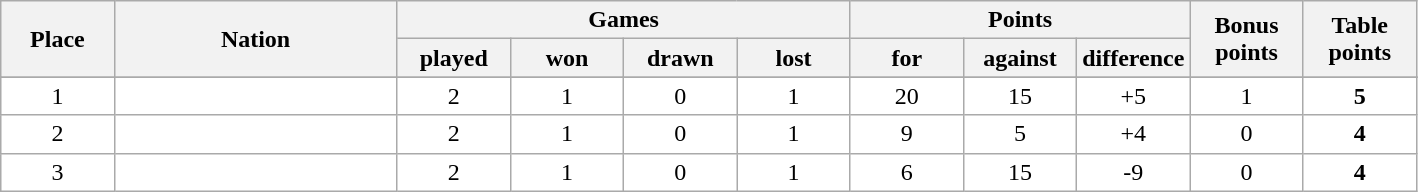<table class="wikitable">
<tr>
<th rowspan=2 width="8%">Place</th>
<th rowspan=2 width="20%">Nation</th>
<th colspan=4 width="32%">Games</th>
<th colspan=3 width="24%">Points</th>
<th rowspan=2 width="8%">Bonus<br>points</th>
<th rowspan=2 width="8%">Table<br>points</th>
</tr>
<tr>
<th width="8%">played</th>
<th width="8%">won</th>
<th width="8%">drawn</th>
<th width="8%">lost</th>
<th width="8%">for</th>
<th width="8%">against</th>
<th width="8%">difference</th>
</tr>
<tr>
</tr>
<tr bgcolor=#ffffff align=center>
<td>1</td>
<td align=left></td>
<td>2</td>
<td>1</td>
<td>0</td>
<td>1</td>
<td>20</td>
<td>15</td>
<td>+5</td>
<td>1</td>
<td><strong>5</strong></td>
</tr>
<tr bgcolor=#ffffff align=center>
<td>2</td>
<td align=left></td>
<td>2</td>
<td>1</td>
<td>0</td>
<td>1</td>
<td>9</td>
<td>5</td>
<td>+4</td>
<td>0</td>
<td><strong>4</strong></td>
</tr>
<tr bgcolor=#ffffff align=center>
<td>3</td>
<td align=left></td>
<td>2</td>
<td>1</td>
<td>0</td>
<td>1</td>
<td>6</td>
<td>15</td>
<td>-9</td>
<td>0</td>
<td><strong>4</strong></td>
</tr>
</table>
